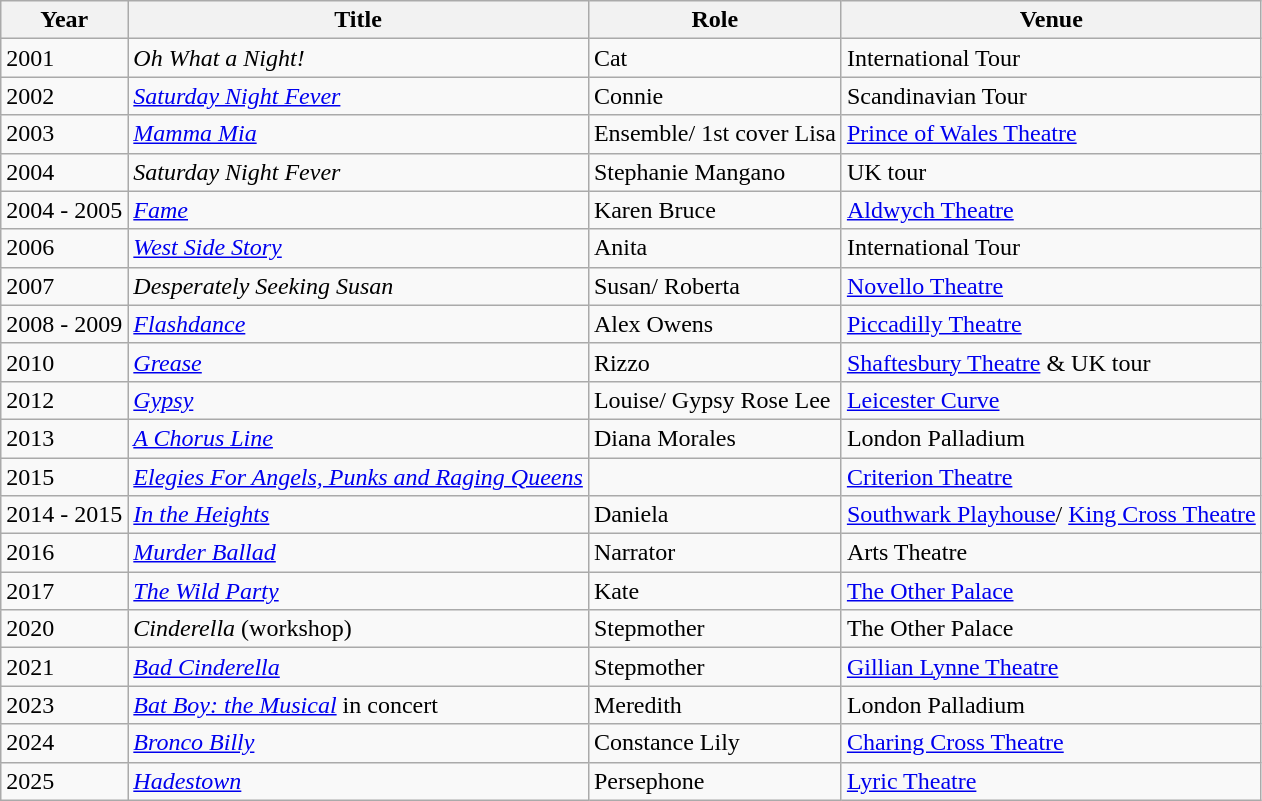<table class="wikitable sortable">
<tr>
<th>Year</th>
<th>Title</th>
<th>Role</th>
<th>Venue</th>
</tr>
<tr>
<td>2001</td>
<td><em>Oh What a Night!</em></td>
<td>Cat</td>
<td>International Tour</td>
</tr>
<tr>
<td>2002</td>
<td><em><a href='#'>Saturday Night Fever</a></em></td>
<td>Connie</td>
<td>Scandinavian Tour</td>
</tr>
<tr>
<td>2003</td>
<td><em><a href='#'>Mamma Mia</a></em></td>
<td>Ensemble/ 1st cover Lisa</td>
<td><a href='#'>Prince of Wales Theatre</a></td>
</tr>
<tr>
<td>2004</td>
<td><em>Saturday Night Fever</em></td>
<td>Stephanie Mangano</td>
<td>UK tour</td>
</tr>
<tr>
<td>2004 - 2005</td>
<td><em><a href='#'>Fame</a></em></td>
<td>Karen Bruce</td>
<td><a href='#'>Aldwych Theatre</a></td>
</tr>
<tr>
<td>2006</td>
<td><em><a href='#'>West Side Story</a></em></td>
<td>Anita</td>
<td>International Tour</td>
</tr>
<tr>
<td>2007</td>
<td><em>Desperately Seeking Susan</em></td>
<td>Susan/ Roberta</td>
<td><a href='#'>Novello Theatre</a></td>
</tr>
<tr>
<td>2008 - 2009</td>
<td><em><a href='#'>Flashdance</a></em></td>
<td>Alex Owens</td>
<td><a href='#'>Piccadilly Theatre</a></td>
</tr>
<tr>
<td>2010</td>
<td><em><a href='#'>Grease</a></em></td>
<td>Rizzo</td>
<td><a href='#'>Shaftesbury Theatre</a> & UK tour</td>
</tr>
<tr>
<td>2012</td>
<td><a href='#'><em>Gypsy</em></a></td>
<td>Louise/ Gypsy Rose Lee</td>
<td><a href='#'>Leicester Curve</a></td>
</tr>
<tr>
<td>2013</td>
<td><em><a href='#'>A Chorus Line</a></em></td>
<td>Diana Morales</td>
<td>London Palladium</td>
</tr>
<tr>
<td>2015</td>
<td><em><a href='#'>Elegies For Angels, Punks and Raging Queens</a></em></td>
<td></td>
<td><a href='#'>Criterion Theatre</a></td>
</tr>
<tr>
<td>2014 - 2015</td>
<td><em><a href='#'>In the Heights</a></em></td>
<td>Daniela</td>
<td><a href='#'>Southwark Playhouse</a>/ <a href='#'>King Cross Theatre</a></td>
</tr>
<tr>
<td>2016</td>
<td><em><a href='#'>Murder Ballad</a></em></td>
<td>Narrator</td>
<td>Arts Theatre</td>
</tr>
<tr>
<td>2017</td>
<td><em><a href='#'>The Wild Party</a></em></td>
<td>Kate</td>
<td><a href='#'>The Other Palace</a></td>
</tr>
<tr>
<td>2020</td>
<td><em>Cinderella</em> (workshop)</td>
<td>Stepmother</td>
<td>The Other Palace</td>
</tr>
<tr>
<td>2021</td>
<td><em><a href='#'>Bad Cinderella</a></em></td>
<td>Stepmother</td>
<td><a href='#'>Gillian Lynne Theatre</a></td>
</tr>
<tr>
<td>2023</td>
<td><em><a href='#'>Bat Boy: the Musical</a></em> in concert</td>
<td>Meredith</td>
<td>London Palladium</td>
</tr>
<tr>
<td>2024</td>
<td><em><a href='#'>Bronco Billy</a></em></td>
<td>Constance Lily</td>
<td><a href='#'>Charing Cross Theatre</a></td>
</tr>
<tr>
<td>2025</td>
<td><em><a href='#'>Hadestown</a></em></td>
<td>Persephone</td>
<td><a href='#'>Lyric Theatre</a></td>
</tr>
</table>
